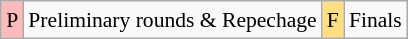<table class="wikitable" style="margin:0.5em auto; font-size:90%; line-height:1.25em;">
<tr>
<td bgcolor="#FFBBBB" align=center>P</td>
<td>Preliminary rounds & Repechage</td>
<td bgcolor="#FFDF80" align=center>F</td>
<td>Finals</td>
</tr>
</table>
